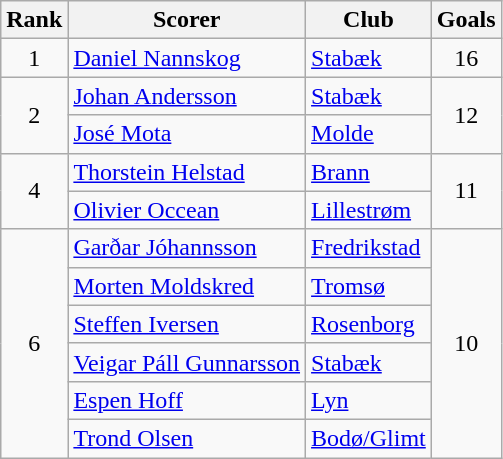<table class="wikitable" style="text-align:center">
<tr>
<th>Rank</th>
<th>Scorer</th>
<th>Club</th>
<th>Goals</th>
</tr>
<tr>
<td>1</td>
<td align="left"> <a href='#'>Daniel Nannskog</a></td>
<td align="left"><a href='#'>Stabæk</a></td>
<td>16</td>
</tr>
<tr>
<td rowspan="2">2</td>
<td align="left"> <a href='#'>Johan Andersson</a></td>
<td align="left"><a href='#'>Stabæk</a></td>
<td rowspan="2">12</td>
</tr>
<tr>
<td align="left"> <a href='#'>José Mota</a></td>
<td align="left"><a href='#'>Molde</a></td>
</tr>
<tr>
<td rowspan="2">4</td>
<td align="left"> <a href='#'>Thorstein Helstad</a></td>
<td align="left"><a href='#'>Brann</a></td>
<td rowspan="2">11</td>
</tr>
<tr>
<td align="left"> <a href='#'>Olivier Occean</a></td>
<td align="left"><a href='#'>Lillestrøm</a></td>
</tr>
<tr>
<td rowspan="6">6</td>
<td align="left"> <a href='#'>Garðar Jóhannsson</a></td>
<td align="left"><a href='#'>Fredrikstad</a></td>
<td rowspan="6">10</td>
</tr>
<tr>
<td align="left"> <a href='#'>Morten Moldskred</a></td>
<td align="left"><a href='#'>Tromsø</a></td>
</tr>
<tr>
<td align="left"> <a href='#'>Steffen Iversen</a></td>
<td align="left"><a href='#'>Rosenborg</a></td>
</tr>
<tr>
<td align="left"> <a href='#'>Veigar Páll Gunnarsson</a></td>
<td align="left"><a href='#'>Stabæk</a></td>
</tr>
<tr>
<td align="left"> <a href='#'>Espen Hoff</a></td>
<td align="left"><a href='#'>Lyn</a></td>
</tr>
<tr>
<td align="left"> <a href='#'>Trond Olsen</a></td>
<td align="left"><a href='#'>Bodø/Glimt</a></td>
</tr>
</table>
